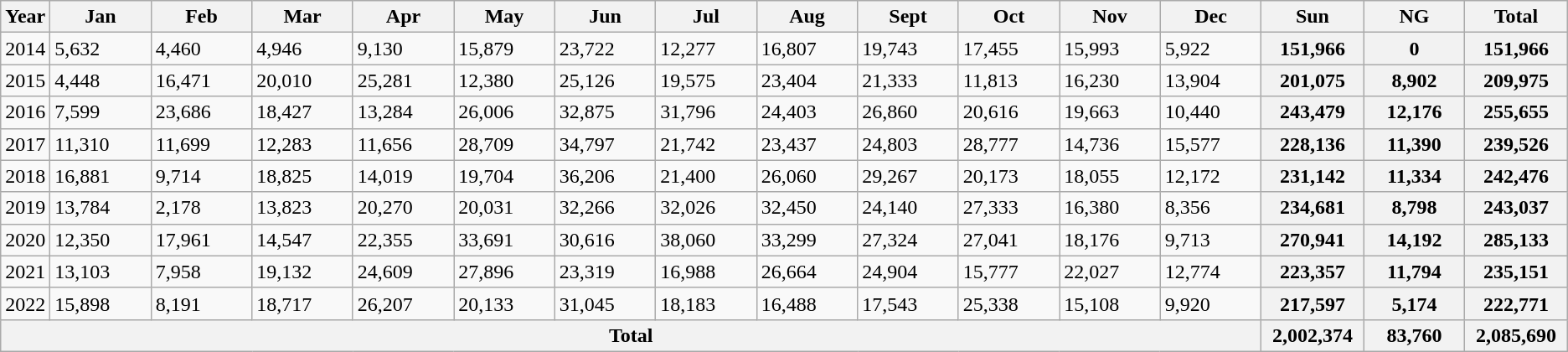<table class=wikitable>
<tr>
<th>Year</th>
<th style="width:75px;">Jan</th>
<th style="width:75px;">Feb</th>
<th style="width:75px;">Mar</th>
<th style="width:75px;">Apr</th>
<th style="width:75px;">May</th>
<th style="width:75px;">Jun</th>
<th style="width:75px;">Jul</th>
<th style="width:75px;">Aug</th>
<th style="width:75px;">Sept</th>
<th style="width:75px;">Oct</th>
<th style="width:75px;">Nov</th>
<th style="width:75px;">Dec</th>
<th style="width:75px;">Sun</th>
<th style="width:75px;">NG</th>
<th style="width:75px;">Total</th>
</tr>
<tr>
<td>2014</td>
<td>5,632</td>
<td>4,460</td>
<td>4,946</td>
<td>9,130</td>
<td>15,879</td>
<td>23,722</td>
<td>12,277</td>
<td>16,807</td>
<td>19,743</td>
<td>17,455</td>
<td>15,993</td>
<td>5,922</td>
<th>151,966</th>
<th>0</th>
<th>151,966</th>
</tr>
<tr>
<td>2015</td>
<td>4,448</td>
<td>16,471</td>
<td>20,010</td>
<td>25,281</td>
<td>12,380</td>
<td>25,126</td>
<td>19,575</td>
<td>23,404</td>
<td>21,333</td>
<td>11,813</td>
<td>16,230</td>
<td>13,904</td>
<th>201,075</th>
<th>8,902</th>
<th>209,975</th>
</tr>
<tr>
<td>2016</td>
<td>7,599</td>
<td>23,686</td>
<td>18,427</td>
<td>13,284</td>
<td>26,006</td>
<td>32,875</td>
<td>31,796</td>
<td>24,403</td>
<td>26,860</td>
<td>20,616</td>
<td>19,663</td>
<td>10,440</td>
<th>243,479</th>
<th>12,176</th>
<th>255,655</th>
</tr>
<tr>
<td>2017</td>
<td>11,310</td>
<td>11,699</td>
<td>12,283</td>
<td>11,656</td>
<td>28,709</td>
<td>34,797</td>
<td>21,742</td>
<td>23,437</td>
<td>24,803</td>
<td>28,777</td>
<td>14,736</td>
<td>15,577</td>
<th>228,136</th>
<th>11,390</th>
<th>239,526</th>
</tr>
<tr>
<td>2018</td>
<td>16,881</td>
<td>9,714</td>
<td>18,825</td>
<td>14,019</td>
<td>19,704</td>
<td>36,206</td>
<td>21,400</td>
<td>26,060</td>
<td>29,267</td>
<td>20,173</td>
<td>18,055</td>
<td>12,172</td>
<th>231,142</th>
<th>11,334</th>
<th>242,476</th>
</tr>
<tr>
<td>2019</td>
<td>13,784</td>
<td>2,178</td>
<td>13,823</td>
<td>20,270</td>
<td>20,031</td>
<td>32,266</td>
<td>32,026</td>
<td>32,450</td>
<td>24,140</td>
<td>27,333</td>
<td>16,380</td>
<td>8,356</td>
<th>234,681</th>
<th>8,798</th>
<th>243,037</th>
</tr>
<tr>
<td>2020</td>
<td>12,350</td>
<td>17,961</td>
<td>14,547</td>
<td>22,355</td>
<td>33,691</td>
<td>30,616</td>
<td>38,060</td>
<td>33,299</td>
<td>27,324</td>
<td>27,041</td>
<td>18,176</td>
<td>9,713</td>
<th>270,941</th>
<th>14,192</th>
<th>285,133</th>
</tr>
<tr>
<td>2021</td>
<td>13,103</td>
<td>7,958</td>
<td>19,132</td>
<td>24,609</td>
<td>27,896</td>
<td>23,319</td>
<td>16,988</td>
<td>26,664</td>
<td>24,904</td>
<td>15,777</td>
<td>22,027</td>
<td>12,774</td>
<th>223,357</th>
<th>11,794</th>
<th>235,151</th>
</tr>
<tr>
<td>2022</td>
<td>15,898</td>
<td>8,191</td>
<td>18,717</td>
<td>26,207</td>
<td>20,133</td>
<td>31,045</td>
<td>18,183</td>
<td>16,488</td>
<td>17,543</td>
<td>25,338</td>
<td>15,108</td>
<td>9,920</td>
<th>217,597</th>
<th>5,174</th>
<th>222,771</th>
</tr>
<tr>
<th colspan="13">Total</th>
<th>2,002,374</th>
<th>83,760</th>
<th>2,085,690</th>
</tr>
</table>
